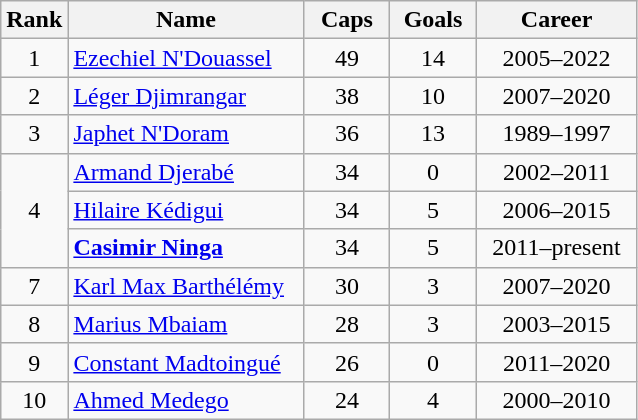<table class="wikitable sortable" style="text-align:center;">
<tr>
<th width="30">Rank</th>
<th style="width:150px;">Name</th>
<th width="50">Caps</th>
<th width="50">Goals</th>
<th style="width:100px;">Career</th>
</tr>
<tr>
<td>1</td>
<td style="text-align: left;"><a href='#'>Ezechiel N'Douassel</a></td>
<td>49</td>
<td>14</td>
<td>2005–2022</td>
</tr>
<tr>
<td>2</td>
<td align="left"><a href='#'>Léger Djimrangar</a></td>
<td>38</td>
<td>10</td>
<td>2007–2020</td>
</tr>
<tr>
<td>3</td>
<td align="left"><a href='#'>Japhet N'Doram</a></td>
<td>36</td>
<td>13</td>
<td>1989–1997</td>
</tr>
<tr>
<td rowspan=3>4</td>
<td align="left"><a href='#'>Armand Djerabé</a></td>
<td>34</td>
<td>0</td>
<td>2002–2011</td>
</tr>
<tr>
<td align="left"><a href='#'>Hilaire Kédigui</a></td>
<td>34</td>
<td>5</td>
<td>2006–2015</td>
</tr>
<tr>
<td align="left"><strong><a href='#'>Casimir Ninga</a></strong></td>
<td>34</td>
<td>5</td>
<td>2011–present</td>
</tr>
<tr>
<td>7</td>
<td align="left"><a href='#'>Karl Max Barthélémy</a></td>
<td>30</td>
<td>3</td>
<td>2007–2020</td>
</tr>
<tr>
<td>8</td>
<td align="left"><a href='#'>Marius Mbaiam</a></td>
<td>28</td>
<td>3</td>
<td>2003–2015</td>
</tr>
<tr>
<td>9</td>
<td align="left"><a href='#'>Constant Madtoingué</a></td>
<td>26</td>
<td>0</td>
<td>2011–2020</td>
</tr>
<tr>
<td>10</td>
<td align="left"><a href='#'>Ahmed Medego</a></td>
<td>24</td>
<td>4</td>
<td>2000–2010</td>
</tr>
</table>
